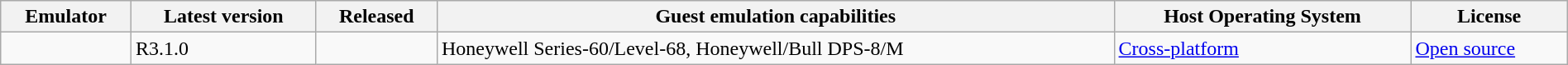<table class="wikitable sortable" style="width:100%">
<tr>
<th>Emulator</th>
<th>Latest version</th>
<th>Released</th>
<th>Guest emulation capabilities</th>
<th>Host Operating System</th>
<th>License</th>
</tr>
<tr>
<td></td>
<td>R3.1.0</td>
<td></td>
<td>Honeywell Series‑60/Level‑68, Honeywell/Bull DPS‑8/M</td>
<td><a href='#'>Cross-platform</a></td>
<td><a href='#'>Open source</a></td>
</tr>
</table>
